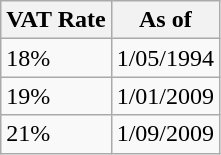<table class="wikitable floatright">
<tr>
<th>VAT Rate</th>
<th>As of</th>
</tr>
<tr>
<td>18%</td>
<td>1/05/1994</td>
</tr>
<tr>
<td>19%</td>
<td>1/01/2009</td>
</tr>
<tr>
<td>21%</td>
<td>1/09/2009</td>
</tr>
</table>
